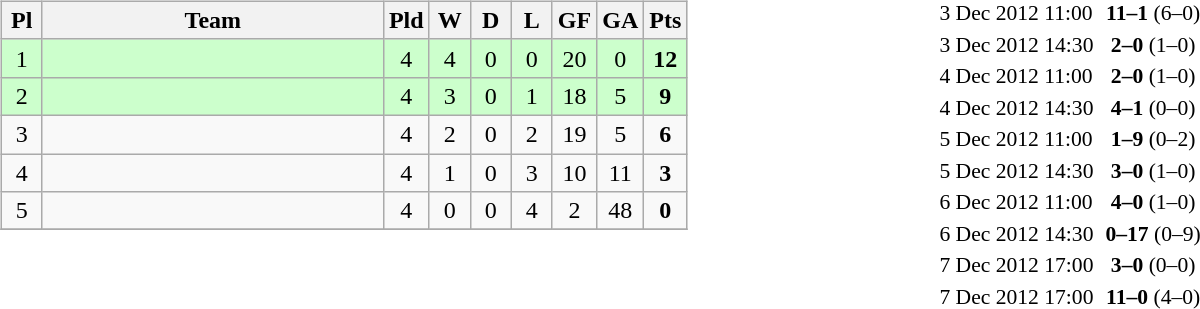<table>
<tr>
<td width="50%"><br><table class="wikitable" style="text-align: center;">
<tr>
<th width=20>Pl</th>
<th width=220>Team</th>
<th width=20>Pld</th>
<th width=20>W</th>
<th width=20>D</th>
<th width=20>L</th>
<th width=20>GF</th>
<th width=20>GA</th>
<th width=20>Pts</th>
</tr>
<tr bgcolor=ccffcc>
<td>1</td>
<td align="left"></td>
<td>4</td>
<td>4</td>
<td>0</td>
<td>0</td>
<td>20</td>
<td>0</td>
<td><strong>12</strong></td>
</tr>
<tr bgcolor=ccffcc>
<td>2</td>
<td align="left"></td>
<td>4</td>
<td>3</td>
<td>0</td>
<td>1</td>
<td>18</td>
<td>5</td>
<td><strong>9</strong></td>
</tr>
<tr>
<td>3</td>
<td align="left"></td>
<td>4</td>
<td>2</td>
<td>0</td>
<td>2</td>
<td>19</td>
<td>5</td>
<td><strong>6</strong></td>
</tr>
<tr>
<td>4</td>
<td align="left"></td>
<td>4</td>
<td>1</td>
<td>0</td>
<td>3</td>
<td>10</td>
<td>11</td>
<td><strong>3</strong></td>
</tr>
<tr>
<td>5</td>
<td align="left"></td>
<td>4</td>
<td>0</td>
<td>0</td>
<td>4</td>
<td>2</td>
<td>48</td>
<td><strong>0</strong></td>
</tr>
<tr>
</tr>
</table>
<br>
<br>
<br></td>
<td><br><table style="font-size:90%; margin: 0 auto;">
<tr>
<td>3 Dec 2012 11:00</td>
<td align="right"><strong></strong></td>
<td align="center"><strong>11–1</strong> (6–0)</td>
<td><strong></strong></td>
</tr>
<tr>
<td>3 Dec 2012 14:30</td>
<td align="right"><strong></strong></td>
<td align="center"><strong>2–0</strong> (1–0)</td>
<td><strong></strong></td>
</tr>
<tr>
<td>4 Dec 2012 11:00</td>
<td align="right"><strong></strong></td>
<td align="center"><strong>2–0</strong> (1–0)</td>
<td><strong></strong></td>
</tr>
<tr>
<td>4 Dec 2012 14:30</td>
<td align="right"><strong></strong></td>
<td align="center"><strong>4–1</strong> (0–0)</td>
<td><strong></strong></td>
</tr>
<tr>
<td>5 Dec 2012 11:00</td>
<td align="right"><strong></strong></td>
<td align="center"><strong>1–9</strong> (0–2)</td>
<td><strong></strong></td>
</tr>
<tr>
<td>5 Dec 2012 14:30</td>
<td align="right"><strong></strong></td>
<td align="center"><strong>3–0</strong> (1–0)</td>
<td><strong></strong></td>
</tr>
<tr>
<td>6 Dec 2012 11:00</td>
<td align="right"><strong></strong></td>
<td align="center"><strong>4–0</strong> (1–0)</td>
<td><strong></strong></td>
</tr>
<tr>
<td>6 Dec 2012 14:30</td>
<td align="right"><strong></strong></td>
<td align="center"><strong>0–17</strong> (0–9)</td>
<td><strong></strong></td>
</tr>
<tr>
<td>7 Dec 2012 17:00</td>
<td align="right"><strong></strong></td>
<td align="center"><strong>3–0</strong> (0–0)</td>
<td><strong></strong></td>
</tr>
<tr>
<td>7 Dec 2012 17:00</td>
<td align="right"><strong></strong></td>
<td align="center"><strong>11–0</strong> (4–0)</td>
<td><strong></strong></td>
</tr>
<tr>
</tr>
</table>
</td>
</tr>
</table>
